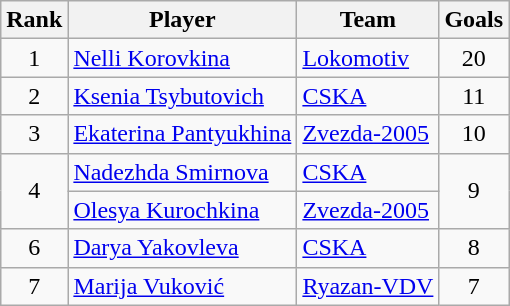<table class="wikitable" style="text-align:center">
<tr>
<th>Rank</th>
<th>Player</th>
<th>Team</th>
<th>Goals</th>
</tr>
<tr>
<td>1</td>
<td align=left> <a href='#'>Nelli Korovkina</a></td>
<td align=left><a href='#'>Lokomotiv</a></td>
<td>20</td>
</tr>
<tr>
<td>2</td>
<td align=left> <a href='#'>Ksenia Tsybutovich</a></td>
<td align=left><a href='#'>CSKA</a></td>
<td>11</td>
</tr>
<tr>
<td>3</td>
<td align=left> <a href='#'>Ekaterina Pantyukhina</a></td>
<td align=left><a href='#'>Zvezda-2005</a></td>
<td>10</td>
</tr>
<tr>
<td rowspan=2>4</td>
<td align=left> <a href='#'>Nadezhda Smirnova</a></td>
<td align=left><a href='#'>CSKA</a></td>
<td rowspan=2>9</td>
</tr>
<tr>
<td align=left> <a href='#'>Olesya Kurochkina</a></td>
<td align=left><a href='#'>Zvezda-2005</a></td>
</tr>
<tr>
<td>6</td>
<td align=left> <a href='#'>Darya Yakovleva</a></td>
<td align=left><a href='#'>CSKA</a></td>
<td>8</td>
</tr>
<tr>
<td>7</td>
<td align=left> <a href='#'>Marija Vuković</a></td>
<td align=left><a href='#'>Ryazan-VDV</a></td>
<td>7</td>
</tr>
</table>
